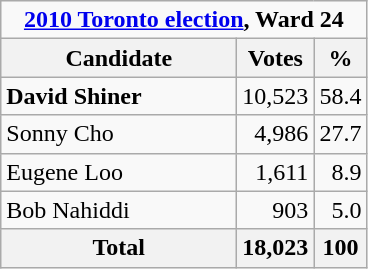<table class="wikitable">
<tr>
<td colspan="3" align="center"><strong><a href='#'>2010 Toronto election</a>, Ward 24</strong></td>
</tr>
<tr>
<th bgcolor="#DDDDFF" width="150px">Candidate</th>
<th bgcolor="#DDDDFF">Votes</th>
<th bgcolor="#DDDDFF">%</th>
</tr>
<tr>
<td><strong>David Shiner</strong></td>
<td align="right">10,523</td>
<td align="right">58.4</td>
</tr>
<tr>
<td>Sonny Cho</td>
<td align="right">4,986</td>
<td align="right">27.7</td>
</tr>
<tr>
<td>Eugene Loo</td>
<td align="right">1,611</td>
<td align="right">8.9</td>
</tr>
<tr>
<td>Bob Nahiddi</td>
<td align="right">903</td>
<td align="right">5.0</td>
</tr>
<tr>
<th>Total</th>
<th align="right">18,023</th>
<th align="right">100</th>
</tr>
</table>
